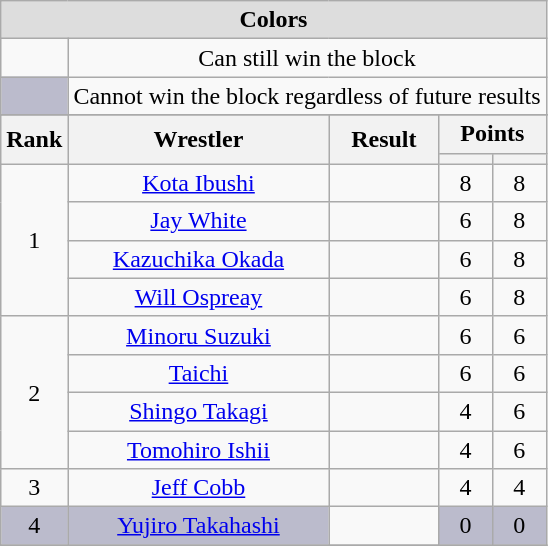<table class="wikitable mw-collapsible mw-collapsed" plainrowheaders sortable" style="text-align: center">
<tr>
<th style="background: #DDDDDD;" colspan="5">Colors</th>
</tr>
<tr>
<td></td>
<td colspan="4">Can still win the block</td>
</tr>
<tr>
<td style="background: #BBBBCC;"><br></td>
<td colspan="4">Cannot win the block regardless of future results</td>
</tr>
<tr>
</tr>
<tr>
<th scope="col" rowspan="2">Rank</th>
<th scope="col" rowspan="2">Wrestler</th>
<th scope="col" rowspan="2">Result</th>
<th scope="col" colspan="2">Points</th>
</tr>
<tr>
<th></th>
<th></th>
</tr>
<tr>
<td rowspan="4">1</td>
<td><a href='#'>Kota Ibushi</a></td>
<td></td>
<td>8</td>
<td>8</td>
</tr>
<tr>
<td><a href='#'>Jay White</a></td>
<td></td>
<td>6</td>
<td>8</td>
</tr>
<tr>
<td><a href='#'>Kazuchika Okada</a></td>
<td></td>
<td>6</td>
<td>8</td>
</tr>
<tr>
<td><a href='#'>Will Ospreay</a></td>
<td></td>
<td>6</td>
<td>8</td>
</tr>
<tr>
<td rowspan="4">2</td>
<td><a href='#'>Minoru Suzuki</a></td>
<td></td>
<td>6</td>
<td>6</td>
</tr>
<tr>
<td><a href='#'>Taichi</a></td>
<td></td>
<td>6</td>
<td>6</td>
</tr>
<tr>
<td><a href='#'>Shingo Takagi</a></td>
<td></td>
<td>4</td>
<td>6</td>
</tr>
<tr>
<td><a href='#'>Tomohiro Ishii</a></td>
<td></td>
<td>4</td>
<td>6</td>
</tr>
<tr>
<td>3</td>
<td><a href='#'>Jeff Cobb</a></td>
<td></td>
<td>4</td>
<td>4</td>
</tr>
<tr>
<td style="background: #BBBBCC;">4</td>
<td style="background: #BBBBCC;"><a href='#'>Yujiro Takahashi</a></td>
<td></td>
<td style="background: #BBBBCC;">0</td>
<td style="background: #BBBBCC;">0</td>
</tr>
<tr>
</tr>
</table>
